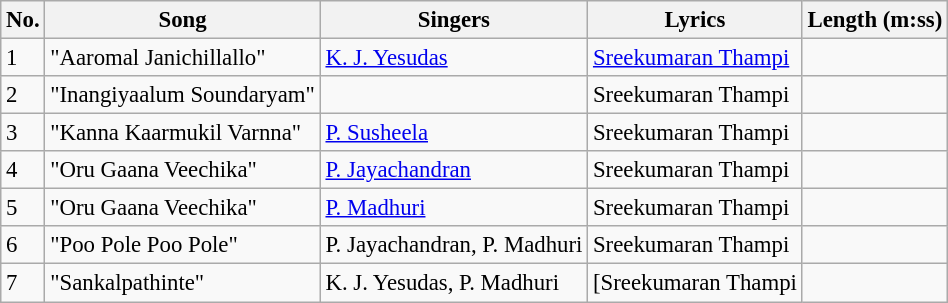<table class="wikitable" style="font-size:95%;">
<tr>
<th>No.</th>
<th>Song</th>
<th>Singers</th>
<th>Lyrics</th>
<th>Length (m:ss)</th>
</tr>
<tr>
<td>1</td>
<td>"Aaromal Janichillallo"</td>
<td><a href='#'>K. J. Yesudas</a></td>
<td><a href='#'>Sreekumaran Thampi</a></td>
<td></td>
</tr>
<tr>
<td>2</td>
<td>"Inangiyaalum Soundaryam"</td>
<td></td>
<td>Sreekumaran Thampi</td>
<td></td>
</tr>
<tr>
<td>3</td>
<td>"Kanna Kaarmukil Varnna"</td>
<td><a href='#'>P. Susheela</a></td>
<td>Sreekumaran Thampi</td>
<td></td>
</tr>
<tr>
<td>4</td>
<td>"Oru Gaana Veechika"</td>
<td><a href='#'>P. Jayachandran</a></td>
<td>Sreekumaran Thampi</td>
<td></td>
</tr>
<tr>
<td>5</td>
<td>"Oru Gaana Veechika"</td>
<td><a href='#'>P. Madhuri</a></td>
<td>Sreekumaran Thampi</td>
<td></td>
</tr>
<tr>
<td>6</td>
<td>"Poo Pole Poo Pole"</td>
<td>P. Jayachandran, P. Madhuri</td>
<td>Sreekumaran Thampi</td>
<td></td>
</tr>
<tr>
<td>7</td>
<td>"Sankalpathinte"</td>
<td>K. J. Yesudas, P. Madhuri</td>
<td>[Sreekumaran Thampi</td>
<td></td>
</tr>
</table>
